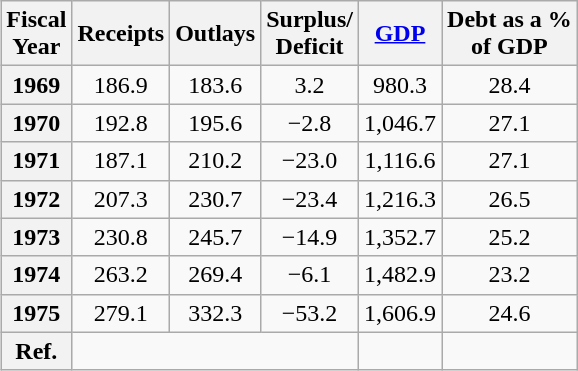<table class="wikitable" align="right" style="margin-left:1em; text-align:center">
<tr>
<th>Fiscal<br>Year</th>
<th>Receipts</th>
<th>Outlays</th>
<th>Surplus/<br>Deficit</th>
<th><a href='#'>GDP</a></th>
<th>Debt as a %<br>of GDP</th>
</tr>
<tr>
<th>1969</th>
<td>186.9</td>
<td>183.6</td>
<td>3.2</td>
<td>980.3</td>
<td>28.4</td>
</tr>
<tr>
<th>1970</th>
<td>192.8</td>
<td>195.6</td>
<td>−2.8</td>
<td>1,046.7</td>
<td>27.1</td>
</tr>
<tr>
<th>1971</th>
<td>187.1</td>
<td>210.2</td>
<td>−23.0</td>
<td>1,116.6</td>
<td>27.1</td>
</tr>
<tr>
<th>1972</th>
<td>207.3</td>
<td>230.7</td>
<td>−23.4</td>
<td>1,216.3</td>
<td>26.5</td>
</tr>
<tr>
<th>1973</th>
<td>230.8</td>
<td>245.7</td>
<td>−14.9</td>
<td>1,352.7</td>
<td>25.2</td>
</tr>
<tr>
<th>1974</th>
<td>263.2</td>
<td>269.4</td>
<td>−6.1</td>
<td>1,482.9</td>
<td>23.2</td>
</tr>
<tr>
<th>1975</th>
<td>279.1</td>
<td>332.3</td>
<td>−53.2</td>
<td>1,606.9</td>
<td>24.6</td>
</tr>
<tr>
<th>Ref.</th>
<td colspan=3></td>
<td></td>
<td></td>
</tr>
</table>
